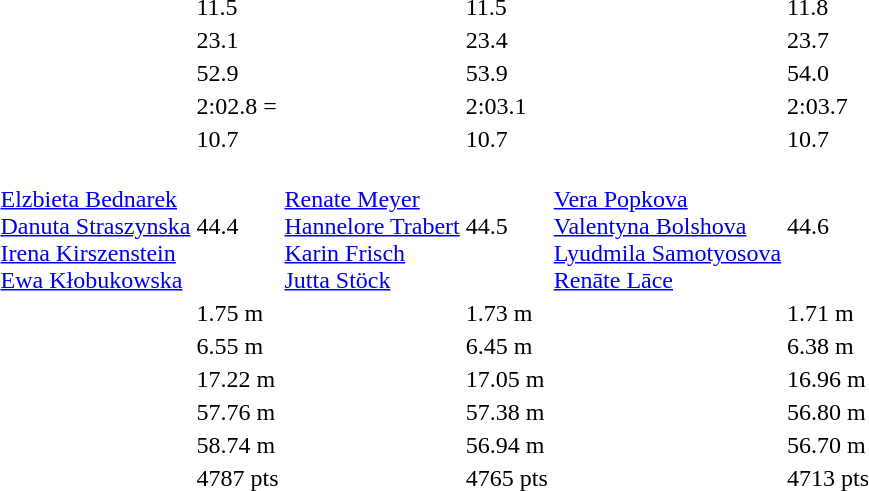<table>
<tr>
<td></td>
<td></td>
<td>11.5</td>
<td></td>
<td>11.5</td>
<td></td>
<td>11.8</td>
</tr>
<tr>
<td></td>
<td></td>
<td>23.1 </td>
<td></td>
<td>23.4</td>
<td></td>
<td>23.7</td>
</tr>
<tr>
<td></td>
<td></td>
<td>52.9 </td>
<td></td>
<td>53.9</td>
<td></td>
<td>54.0</td>
</tr>
<tr>
<td></td>
<td></td>
<td>2:02.8 =</td>
<td></td>
<td>2:03.1</td>
<td></td>
<td>2:03.7</td>
</tr>
<tr>
<td></td>
<td></td>
<td>10.7</td>
<td></td>
<td>10.7</td>
<td></td>
<td>10.7</td>
</tr>
<tr>
<td></td>
<td><br><a href='#'>Elzbieta Bednarek</a><br><a href='#'>Danuta Straszynska</a><br><a href='#'>Irena Kirszenstein</a><br><a href='#'>Ewa Kłobukowska</a></td>
<td>44.4 </td>
<td><br><a href='#'>Renate Meyer</a><br><a href='#'>Hannelore Trabert</a><br><a href='#'>Karin Frisch</a><br><a href='#'>Jutta Stöck</a></td>
<td>44.5</td>
<td><br><a href='#'>Vera Popkova</a><br><a href='#'>Valentyna Bolshova</a><br><a href='#'>Lyudmila Samotyosova</a><br><a href='#'>Renāte Lāce</a></td>
<td>44.6</td>
</tr>
<tr>
<td></td>
<td></td>
<td>1.75 m</td>
<td></td>
<td>1.73 m</td>
<td></td>
<td>1.71 m</td>
</tr>
<tr>
<td></td>
<td></td>
<td>6.55 m </td>
<td></td>
<td>6.45 m</td>
<td></td>
<td>6.38 m</td>
</tr>
<tr>
<td></td>
<td></td>
<td>17.22 m</td>
<td></td>
<td>17.05 m</td>
<td></td>
<td>16.96 m</td>
</tr>
<tr>
<td></td>
<td></td>
<td>57.76 m </td>
<td></td>
<td>57.38 m</td>
<td></td>
<td>56.80 m</td>
</tr>
<tr>
<td></td>
<td></td>
<td>58.74 m </td>
<td></td>
<td>56.94 m</td>
<td></td>
<td>56.70 m</td>
</tr>
<tr>
<td></td>
<td></td>
<td>4787 pts</td>
<td></td>
<td>4765 pts</td>
<td></td>
<td>4713 pts</td>
</tr>
</table>
